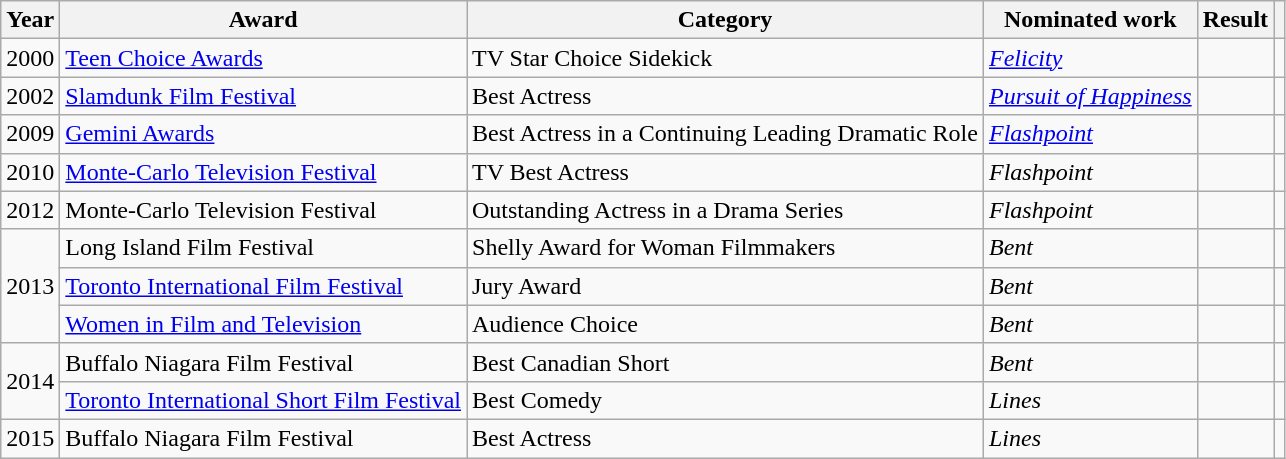<table class = "wikitable">
<tr>
<th>Year</th>
<th>Award</th>
<th>Category</th>
<th>Nominated work</th>
<th>Result</th>
<th></th>
</tr>
<tr>
<td>2000</td>
<td><a href='#'>Teen Choice Awards</a></td>
<td>TV Star Choice Sidekick</td>
<td><em><a href='#'>Felicity</a></em></td>
<td></td>
<td></td>
</tr>
<tr>
<td>2002</td>
<td><a href='#'>Slamdunk Film Festival</a></td>
<td>Best Actress</td>
<td><em><a href='#'>Pursuit of Happiness</a></em></td>
<td></td>
<td></td>
</tr>
<tr>
<td>2009</td>
<td><a href='#'>Gemini Awards</a></td>
<td>Best Actress in a Continuing Leading Dramatic Role</td>
<td><em><a href='#'>Flashpoint</a></em></td>
<td></td>
<td></td>
</tr>
<tr>
<td>2010</td>
<td><a href='#'>Monte-Carlo Television Festival</a></td>
<td>TV Best Actress</td>
<td><em>Flashpoint</em></td>
<td></td>
<td></td>
</tr>
<tr>
<td>2012</td>
<td>Monte-Carlo Television Festival</td>
<td>Outstanding Actress in a Drama Series</td>
<td><em>Flashpoint</em></td>
<td></td>
<td></td>
</tr>
<tr>
<td rowspan="3">2013</td>
<td>Long Island Film Festival</td>
<td>Shelly Award for Woman Filmmakers</td>
<td><em>Bent</em></td>
<td></td>
<td></td>
</tr>
<tr>
<td><a href='#'>Toronto International Film Festival</a></td>
<td>Jury Award</td>
<td><em>Bent</em></td>
<td></td>
<td></td>
</tr>
<tr>
<td><a href='#'>Women in Film and Television</a></td>
<td>Audience Choice</td>
<td><em>Bent</em></td>
<td></td>
<td></td>
</tr>
<tr>
<td rowspan="2">2014</td>
<td>Buffalo Niagara Film Festival</td>
<td>Best Canadian Short</td>
<td><em>Bent</em></td>
<td></td>
<td></td>
</tr>
<tr>
<td><a href='#'>Toronto International Short Film Festival</a></td>
<td>Best Comedy</td>
<td><em>Lines</em></td>
<td></td>
<td></td>
</tr>
<tr>
<td>2015</td>
<td>Buffalo Niagara Film Festival</td>
<td>Best Actress</td>
<td><em>Lines</em></td>
<td></td>
<td></td>
</tr>
</table>
